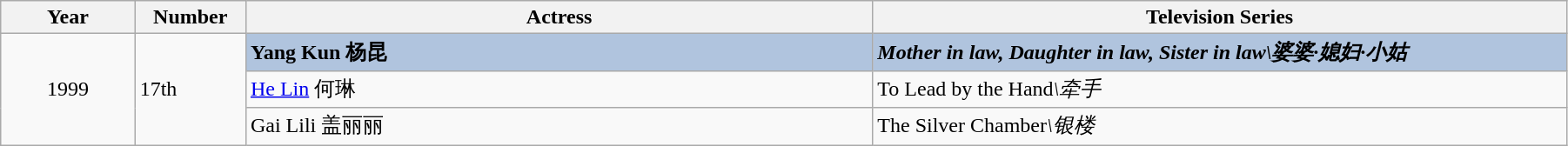<table class="wikitable" width="95%" align="center">
<tr>
<th width="6%">Year</th>
<th width="4%">Number</th>
<th width="28%">Actress</th>
<th width="31%">Television Series</th>
</tr>
<tr>
<td rowspan="3" style="text-align:center;">1999</td>
<td rowspan="3">17th</td>
<td style="background:#B0C4DE;"><strong>Yang Kun 杨昆</strong></td>
<td style="background:#B0C4DE;"><strong><em>Mother in law, Daughter in law, Sister in law<em>\婆婆·媳妇·小姑<strong></td>
</tr>
<tr>
<td><a href='#'>He Lin</a> 何琳</td>
<td></em>To Lead by the Hand<em>\牵手</td>
</tr>
<tr>
<td>Gai Lili 盖丽丽</td>
<td></em>The Silver Chamber<em>\银楼</td>
</tr>
</table>
